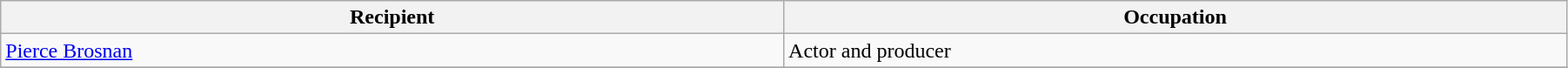<table class="wikitable" width="95%" cellpadding="5">
<tr>
<th width="25%">Recipient</th>
<th width="25%">Occupation</th>
</tr>
<tr>
<td> <a href='#'>Pierce Brosnan</a></td>
<td>Actor and producer</td>
</tr>
<tr>
</tr>
</table>
